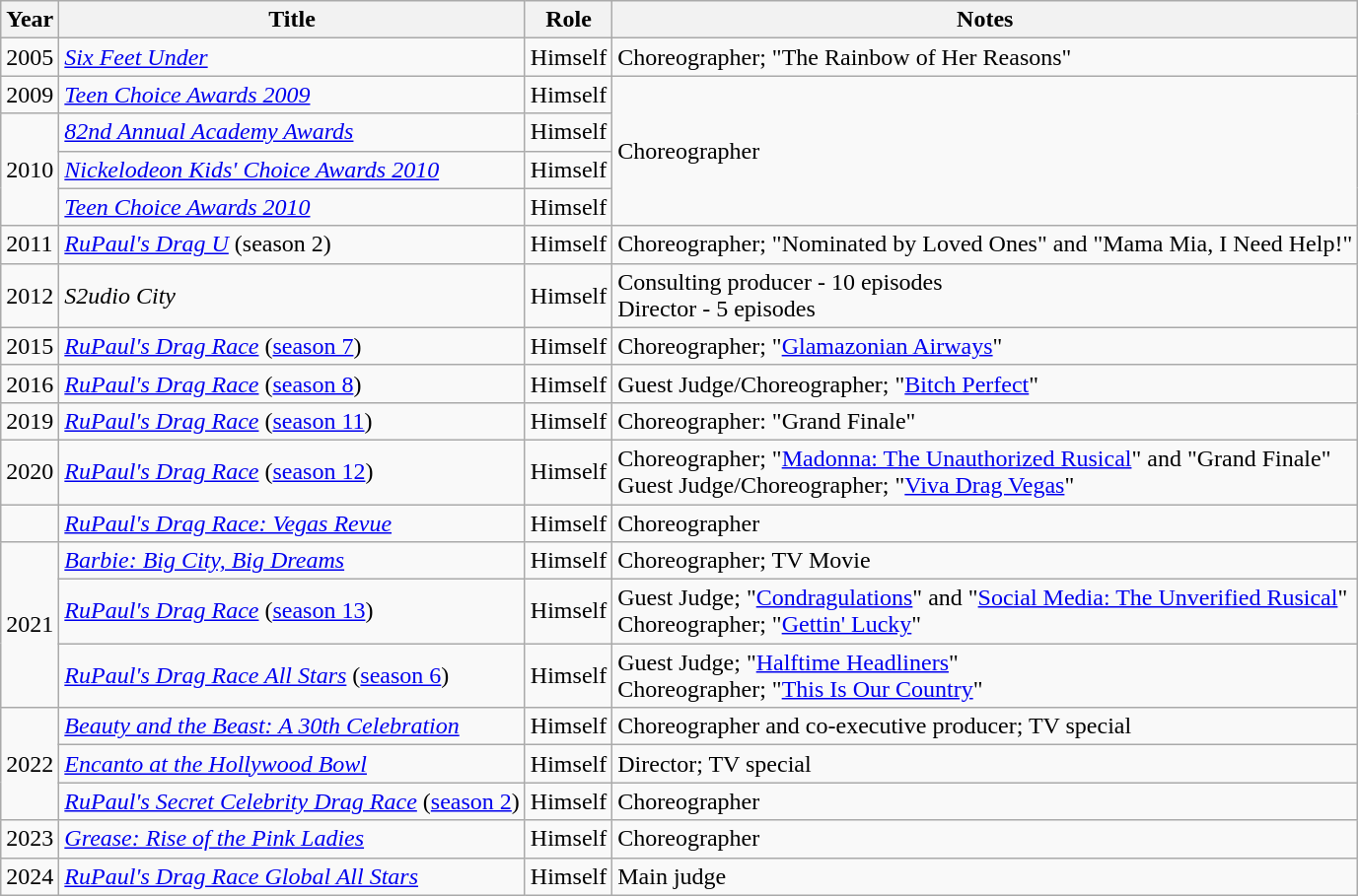<table class="wikitable">
<tr>
<th>Year</th>
<th>Title</th>
<th>Role</th>
<th>Notes</th>
</tr>
<tr>
<td>2005</td>
<td><em><a href='#'>Six Feet Under</a></em></td>
<td>Himself</td>
<td>Choreographer; "The Rainbow of Her Reasons"</td>
</tr>
<tr>
<td>2009</td>
<td><em><a href='#'>Teen Choice Awards 2009</a></em></td>
<td>Himself</td>
<td rowspan=4>Choreographer</td>
</tr>
<tr>
<td rowspan="3">2010</td>
<td><em><a href='#'>82nd Annual Academy Awards</a></em></td>
<td>Himself</td>
</tr>
<tr>
<td><em><a href='#'>Nickelodeon Kids' Choice Awards 2010</a></em></td>
<td>Himself</td>
</tr>
<tr>
<td><em><a href='#'>Teen Choice Awards 2010</a></em></td>
<td>Himself</td>
</tr>
<tr>
<td>2011</td>
<td><em><a href='#'>RuPaul's Drag U</a></em> (season 2)</td>
<td>Himself</td>
<td>Choreographer; "Nominated by Loved Ones" and "Mama Mia, I Need Help!"</td>
</tr>
<tr>
<td>2012</td>
<td><em>S2udio City</em></td>
<td>Himself</td>
<td>Consulting producer - 10 episodes<br>Director - 5 episodes</td>
</tr>
<tr>
<td>2015</td>
<td><em><a href='#'>RuPaul's Drag Race</a></em> (<a href='#'>season 7</a>)</td>
<td>Himself</td>
<td>Choreographer; "<a href='#'>Glamazonian Airways</a>"</td>
</tr>
<tr>
<td>2016</td>
<td><em><a href='#'>RuPaul's Drag Race</a></em> (<a href='#'>season 8</a>)</td>
<td>Himself</td>
<td>Guest Judge/Choreographer; "<a href='#'>Bitch Perfect</a>"</td>
</tr>
<tr>
<td>2019</td>
<td><em><a href='#'>RuPaul's Drag Race</a></em> (<a href='#'>season 11</a>)</td>
<td>Himself</td>
<td>Choreographer: "Grand Finale"</td>
</tr>
<tr>
<td>2020</td>
<td><em><a href='#'>RuPaul's Drag Race</a></em> (<a href='#'>season 12</a>)</td>
<td>Himself</td>
<td>Choreographer; "<a href='#'>Madonna: The Unauthorized Rusical</a>" and "Grand Finale"<br>Guest Judge/Choreographer; "<a href='#'>Viva Drag Vegas</a>"</td>
</tr>
<tr>
<td></td>
<td><em><a href='#'>RuPaul's Drag Race: Vegas Revue</a></em></td>
<td>Himself</td>
<td>Choreographer</td>
</tr>
<tr>
<td rowspan="3">2021</td>
<td><em><a href='#'>Barbie: Big City, Big Dreams</a></em></td>
<td>Himself</td>
<td>Choreographer; TV Movie</td>
</tr>
<tr>
<td><em><a href='#'>RuPaul's Drag Race</a></em> (<a href='#'>season 13</a>)</td>
<td>Himself</td>
<td>Guest Judge; "<a href='#'>Condragulations</a>" and "<a href='#'>Social Media: The Unverified Rusical</a>"<br>Choreographer; "<a href='#'>Gettin' Lucky</a>"</td>
</tr>
<tr>
<td><em><a href='#'>RuPaul's Drag Race All Stars</a></em> (<a href='#'>season 6</a>)</td>
<td>Himself</td>
<td>Guest Judge; "<a href='#'>Halftime Headliners</a>"<br>Choreographer; "<a href='#'>This Is Our Country</a>"</td>
</tr>
<tr>
<td rowspan="3">2022</td>
<td><em><a href='#'>Beauty and the Beast: A 30th Celebration</a></em></td>
<td>Himself</td>
<td>Choreographer and co-executive producer; TV special</td>
</tr>
<tr>
<td><em><a href='#'>Encanto at the Hollywood Bowl</a></em></td>
<td>Himself</td>
<td>Director; TV special</td>
</tr>
<tr>
<td><em><a href='#'>RuPaul's Secret Celebrity Drag Race</a></em> (<a href='#'>season 2</a>)</td>
<td>Himself</td>
<td>Choreographer</td>
</tr>
<tr>
<td>2023</td>
<td><em><a href='#'>Grease: Rise of the Pink Ladies</a></em></td>
<td>Himself</td>
<td>Choreographer</td>
</tr>
<tr>
<td>2024</td>
<td><em><a href='#'>RuPaul's Drag Race Global All Stars</a></em></td>
<td>Himself</td>
<td>Main judge</td>
</tr>
</table>
